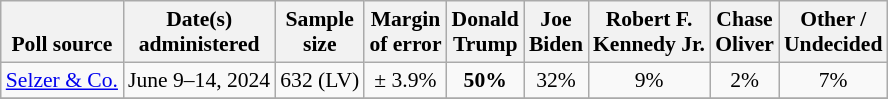<table class="wikitable sortable mw-datatable" style="font-size:90%;text-align:center;line-height:17px">
<tr valign=bottom>
<th>Poll source</th>
<th>Date(s)<br>administered</th>
<th>Sample<br>size</th>
<th>Margin<br>of error</th>
<th class="unsortable">Donald<br>Trump<br></th>
<th class="unsortable">Joe<br>Biden<br></th>
<th class="unsortable">Robert F.<br>Kennedy Jr.<br></th>
<th class="unsortable">Chase<br>Oliver<br></th>
<th class="unsortable">Other /<br>Undecided</th>
</tr>
<tr>
<td style="text-align:left;"><a href='#'>Selzer & Co.</a></td>
<td data-sort-value=2024-06-17>June 9–14, 2024</td>
<td>632 (LV)</td>
<td>± 3.9%</td>
<td><strong>50%</strong></td>
<td>32%</td>
<td>9%</td>
<td>2%</td>
<td>7%</td>
</tr>
<tr>
</tr>
</table>
